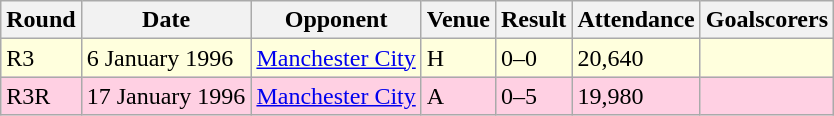<table class="wikitable">
<tr>
<th>Round</th>
<th>Date</th>
<th>Opponent</th>
<th>Venue</th>
<th>Result</th>
<th>Attendance</th>
<th>Goalscorers</th>
</tr>
<tr style="background-color: #ffffdd;">
<td>R3</td>
<td>6 January 1996</td>
<td><a href='#'>Manchester City</a></td>
<td>H</td>
<td>0–0</td>
<td>20,640</td>
<td></td>
</tr>
<tr style="background-color: #ffd0e3;">
<td>R3R</td>
<td>17 January 1996</td>
<td><a href='#'>Manchester City</a></td>
<td>A</td>
<td>0–5</td>
<td>19,980</td>
<td></td>
</tr>
</table>
